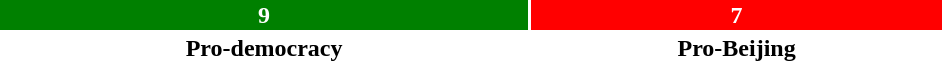<table style="width:50%; text-align:center;">
<tr style="color:white;">
<td style="background:green; width:56.25%;"><strong>9</strong></td>
<td style="background:red; width:43.75%;"><strong>7</strong></td>
</tr>
<tr>
<td><span><strong>Pro-democracy</strong></span></td>
<td><span><strong>Pro-Beijing</strong></span></td>
</tr>
</table>
